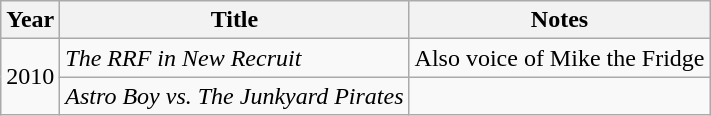<table class="wikitable">
<tr>
<th>Year</th>
<th>Title</th>
<th>Notes</th>
</tr>
<tr>
<td rowspan="2">2010</td>
<td><em>The RRF in New Recruit</em></td>
<td>Also voice of Mike the Fridge</td>
</tr>
<tr>
<td><em>Astro Boy vs. The Junkyard Pirates</em></td>
<td></td>
</tr>
</table>
